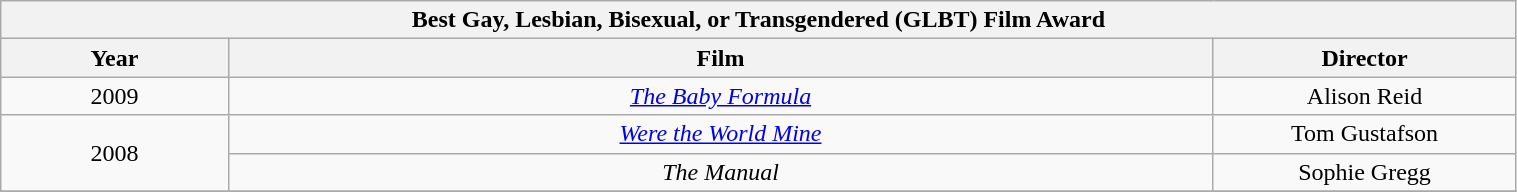<table class="wikitable" width="80%">
<tr>
<th colspan="3" align="center">Best Gay, Lesbian, Bisexual, or Transgendered (GLBT) Film Award</th>
</tr>
<tr>
<th width="15%">Year</th>
<th width="65%">Film</th>
<th width="20%">Director</th>
</tr>
<tr>
<td align="center">2009</td>
<td align="center"><em><a href='#'>The Baby Formula</a></em></td>
<td align="center">Alison Reid</td>
</tr>
<tr>
<td rowspan="2" align="center">2008</td>
<td align="center"><em><a href='#'>Were the World Mine</a></em></td>
<td align="center">Tom Gustafson</td>
</tr>
<tr>
<td align="center"><em>The Manual</em></td>
<td align="center">Sophie Gregg</td>
</tr>
<tr>
</tr>
</table>
